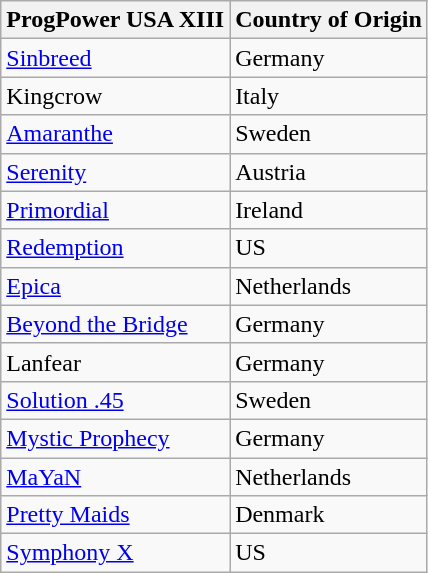<table class="wikitable">
<tr>
<th>ProgPower USA XIII</th>
<th>Country of Origin</th>
</tr>
<tr>
<td><a href='#'>Sinbreed</a></td>
<td>Germany</td>
</tr>
<tr>
<td>Kingcrow</td>
<td>Italy</td>
</tr>
<tr>
<td><a href='#'>Amaranthe</a></td>
<td>Sweden</td>
</tr>
<tr>
<td><a href='#'>Serenity</a></td>
<td>Austria</td>
</tr>
<tr>
<td><a href='#'>Primordial</a></td>
<td>Ireland</td>
</tr>
<tr>
<td><a href='#'>Redemption</a></td>
<td>US</td>
</tr>
<tr>
<td><a href='#'>Epica</a></td>
<td>Netherlands</td>
</tr>
<tr>
<td><a href='#'>Beyond the Bridge</a></td>
<td>Germany</td>
</tr>
<tr>
<td>Lanfear</td>
<td>Germany</td>
</tr>
<tr>
<td><a href='#'>Solution .45</a></td>
<td>Sweden</td>
</tr>
<tr>
<td><a href='#'>Mystic Prophecy</a></td>
<td>Germany</td>
</tr>
<tr>
<td><a href='#'>MaYaN</a></td>
<td>Netherlands</td>
</tr>
<tr>
<td><a href='#'>Pretty Maids</a></td>
<td>Denmark</td>
</tr>
<tr>
<td><a href='#'>Symphony X</a></td>
<td>US</td>
</tr>
</table>
